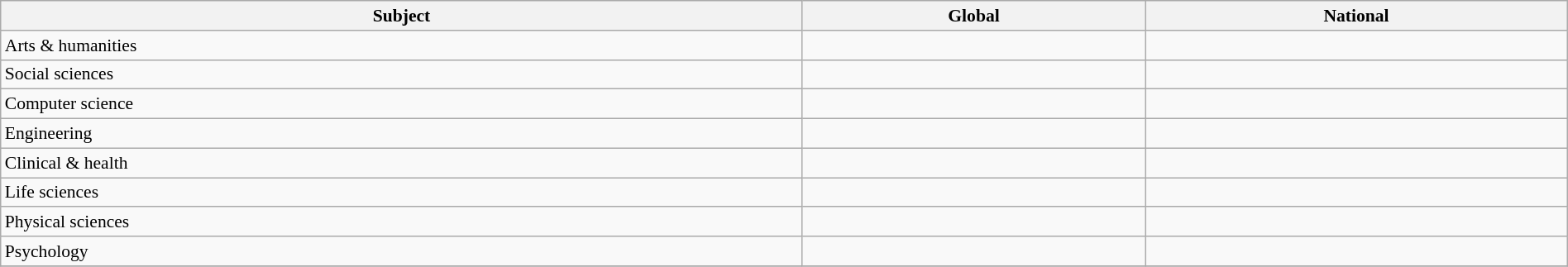<table class="wikitable sortable" style="width: 100%; font-size: 90%">
<tr>
<th>Subject</th>
<th>Global</th>
<th>National</th>
</tr>
<tr>
<td>Arts & humanities</td>
<td data-sort-value="69"></td>
<td data-sort-value="6"></td>
</tr>
<tr>
<td>Social sciences</td>
<td data-sort-value="176–200"></td>
<td data-sort-value="9–13"></td>
</tr>
<tr>
<td>Computer science</td>
<td data-sort-value="78"></td>
<td data-sort-value="7"></td>
</tr>
<tr>
<td>Engineering</td>
<td data-sort-value="151–175"></td>
<td data-sort-value="8–9"></td>
</tr>
<tr>
<td>Clinical & health</td>
<td data-sort-value="90"></td>
<td data-sort-value="5"></td>
</tr>
<tr>
<td>Life sciences</td>
<td data-sort-value="62"></td>
<td data-sort-value="7"></td>
</tr>
<tr>
<td>Physical sciences</td>
<td data-sort-value="176–200"></td>
<td data-sort-value="16–17"></td>
</tr>
<tr>
<td>Psychology</td>
<td data-sort-value="101–125"></td>
<td data-sort-value="10–13"></td>
</tr>
<tr>
</tr>
</table>
